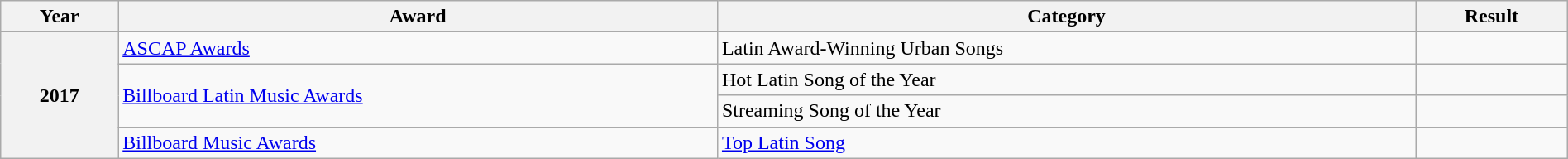<table class="wikitable plainrowheaders" width="100%">
<tr>
<th>Year</th>
<th>Award</th>
<th>Category</th>
<th>Result</th>
</tr>
<tr>
<th scope="row" rowspan="4">2017</th>
<td><a href='#'>ASCAP Awards</a></td>
<td>Latin Award-Winning Urban Songs</td>
<td></td>
</tr>
<tr>
<td rowspan="2"><a href='#'>Billboard Latin Music Awards</a></td>
<td>Hot Latin Song of the Year</td>
<td></td>
</tr>
<tr>
<td>Streaming Song of the Year</td>
<td></td>
</tr>
<tr>
<td><a href='#'>Billboard Music Awards</a></td>
<td><a href='#'>Top Latin Song</a></td>
<td></td>
</tr>
</table>
